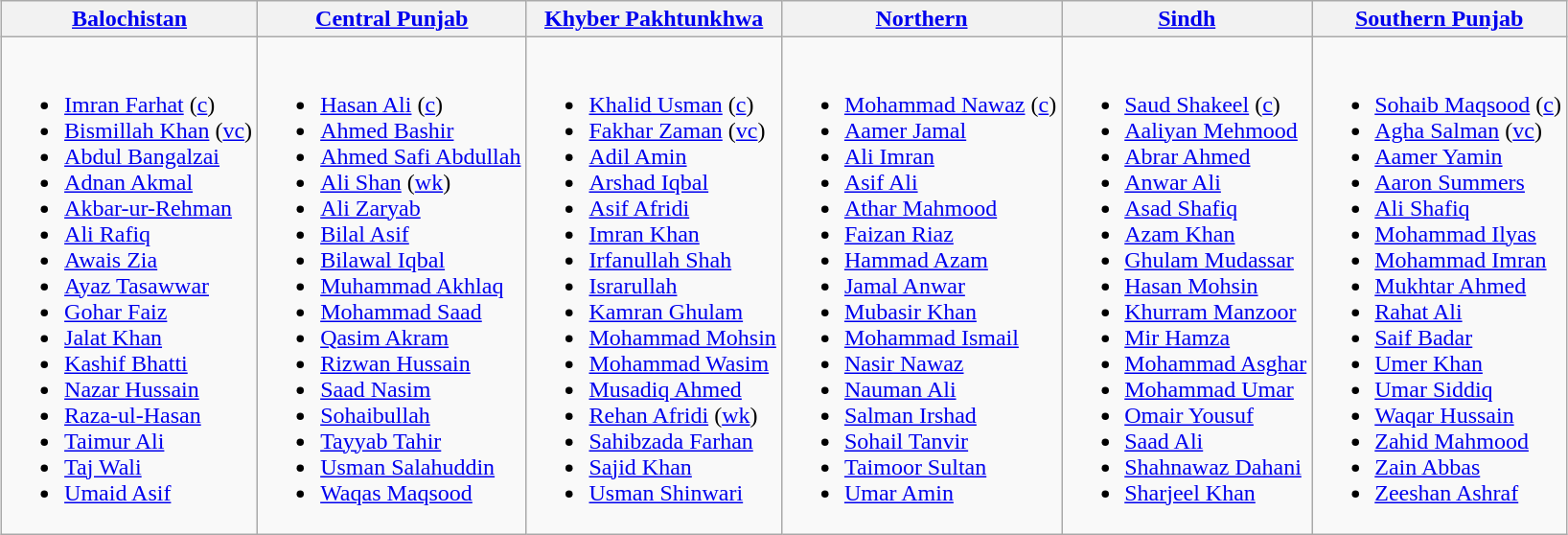<table class="wikitable" style="text-align:left; margin:auto">
<tr>
<th><a href='#'>Balochistan</a></th>
<th><a href='#'>Central Punjab</a></th>
<th><a href='#'>Khyber Pakhtunkhwa</a></th>
<th><a href='#'>Northern</a></th>
<th><a href='#'>Sindh</a></th>
<th><a href='#'>Southern Punjab</a></th>
</tr>
<tr style="vertical-align:top">
<td><br><ul><li><a href='#'>Imran Farhat</a> (<a href='#'>c</a>)</li><li><a href='#'>Bismillah Khan</a> (<a href='#'>vc</a>)</li><li><a href='#'>Abdul Bangalzai</a></li><li><a href='#'>Adnan Akmal</a></li><li><a href='#'>Akbar-ur-Rehman</a></li><li><a href='#'>Ali Rafiq</a></li><li><a href='#'>Awais Zia</a></li><li><a href='#'>Ayaz Tasawwar</a></li><li><a href='#'>Gohar Faiz</a></li><li><a href='#'>Jalat Khan</a></li><li><a href='#'>Kashif Bhatti</a></li><li><a href='#'>Nazar Hussain</a></li><li><a href='#'>Raza-ul-Hasan</a></li><li><a href='#'>Taimur Ali</a></li><li><a href='#'>Taj Wali</a></li><li><a href='#'>Umaid Asif</a></li></ul></td>
<td><br><ul><li><a href='#'>Hasan Ali</a> (<a href='#'>c</a>)</li><li><a href='#'>Ahmed Bashir</a></li><li><a href='#'>Ahmed Safi Abdullah</a></li><li><a href='#'>Ali Shan</a> (<a href='#'>wk</a>)</li><li><a href='#'>Ali Zaryab</a></li><li><a href='#'>Bilal Asif</a></li><li><a href='#'>Bilawal Iqbal</a></li><li><a href='#'>Muhammad Akhlaq</a></li><li><a href='#'>Mohammad Saad</a></li><li><a href='#'>Qasim Akram</a></li><li><a href='#'>Rizwan Hussain</a></li><li><a href='#'>Saad Nasim</a></li><li><a href='#'>Sohaibullah</a></li><li><a href='#'>Tayyab Tahir</a></li><li><a href='#'>Usman Salahuddin</a></li><li><a href='#'>Waqas Maqsood</a></li></ul></td>
<td><br><ul><li><a href='#'>Khalid Usman</a> (<a href='#'>c</a>)</li><li><a href='#'>Fakhar Zaman</a> (<a href='#'>vc</a>)</li><li><a href='#'>Adil Amin</a></li><li><a href='#'>Arshad Iqbal</a></li><li><a href='#'>Asif Afridi</a></li><li><a href='#'>Imran Khan</a></li><li><a href='#'>Irfanullah Shah</a></li><li><a href='#'>Israrullah</a></li><li><a href='#'>Kamran Ghulam</a></li><li><a href='#'>Mohammad Mohsin</a></li><li><a href='#'>Mohammad Wasim</a></li><li><a href='#'>Musadiq Ahmed</a></li><li><a href='#'>Rehan Afridi</a> (<a href='#'>wk</a>)</li><li><a href='#'>Sahibzada Farhan</a></li><li><a href='#'>Sajid Khan</a></li><li><a href='#'>Usman Shinwari</a></li></ul></td>
<td><br><ul><li><a href='#'>Mohammad Nawaz</a> (<a href='#'>c</a>)</li><li><a href='#'>Aamer Jamal</a></li><li><a href='#'>Ali Imran</a></li><li><a href='#'>Asif Ali</a></li><li><a href='#'>Athar Mahmood</a></li><li><a href='#'>Faizan Riaz</a></li><li><a href='#'>Hammad Azam</a></li><li><a href='#'>Jamal Anwar</a></li><li><a href='#'>Mubasir Khan</a></li><li><a href='#'>Mohammad Ismail</a></li><li><a href='#'>Nasir Nawaz</a></li><li><a href='#'>Nauman Ali</a></li><li><a href='#'>Salman Irshad</a></li><li><a href='#'>Sohail Tanvir</a></li><li><a href='#'>Taimoor Sultan</a></li><li><a href='#'>Umar Amin</a></li></ul></td>
<td><br><ul><li><a href='#'>Saud Shakeel</a> (<a href='#'>c</a>)</li><li><a href='#'>Aaliyan Mehmood</a></li><li><a href='#'>Abrar Ahmed</a></li><li><a href='#'>Anwar Ali</a></li><li><a href='#'>Asad Shafiq</a></li><li><a href='#'>Azam Khan</a></li><li><a href='#'>Ghulam Mudassar</a></li><li><a href='#'>Hasan Mohsin</a></li><li><a href='#'>Khurram Manzoor</a></li><li><a href='#'>Mir Hamza</a></li><li><a href='#'>Mohammad Asghar</a></li><li><a href='#'>Mohammad Umar</a></li><li><a href='#'>Omair Yousuf</a></li><li><a href='#'>Saad Ali</a></li><li><a href='#'>Shahnawaz Dahani</a></li><li><a href='#'>Sharjeel Khan</a></li></ul></td>
<td><br><ul><li><a href='#'>Sohaib Maqsood</a> (<a href='#'>c</a>)</li><li><a href='#'>Agha Salman</a> (<a href='#'>vc</a>)</li><li><a href='#'>Aamer Yamin</a></li><li><a href='#'>Aaron Summers</a></li><li><a href='#'>Ali Shafiq</a></li><li><a href='#'>Mohammad Ilyas</a></li><li><a href='#'>Mohammad Imran</a></li><li><a href='#'>Mukhtar Ahmed</a></li><li><a href='#'>Rahat Ali</a></li><li><a href='#'>Saif Badar</a></li><li><a href='#'>Umer Khan</a></li><li><a href='#'>Umar Siddiq</a></li><li><a href='#'>Waqar Hussain</a></li><li><a href='#'>Zahid Mahmood</a></li><li><a href='#'>Zain Abbas</a></li><li><a href='#'>Zeeshan Ashraf</a></li></ul></td>
</tr>
</table>
